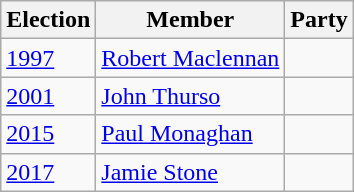<table class="wikitable">
<tr>
<th>Election</th>
<th>Member</th>
<th colspan="2">Party</th>
</tr>
<tr>
<td><a href='#'>1997</a></td>
<td><a href='#'>Robert Maclennan</a></td>
<td></td>
</tr>
<tr>
<td><a href='#'>2001</a></td>
<td><a href='#'>John Thurso</a></td>
<td></td>
</tr>
<tr>
<td><a href='#'>2015</a></td>
<td><a href='#'>Paul Monaghan</a></td>
<td></td>
</tr>
<tr>
<td><a href='#'>2017</a></td>
<td><a href='#'>Jamie Stone</a></td>
<td></td>
</tr>
</table>
